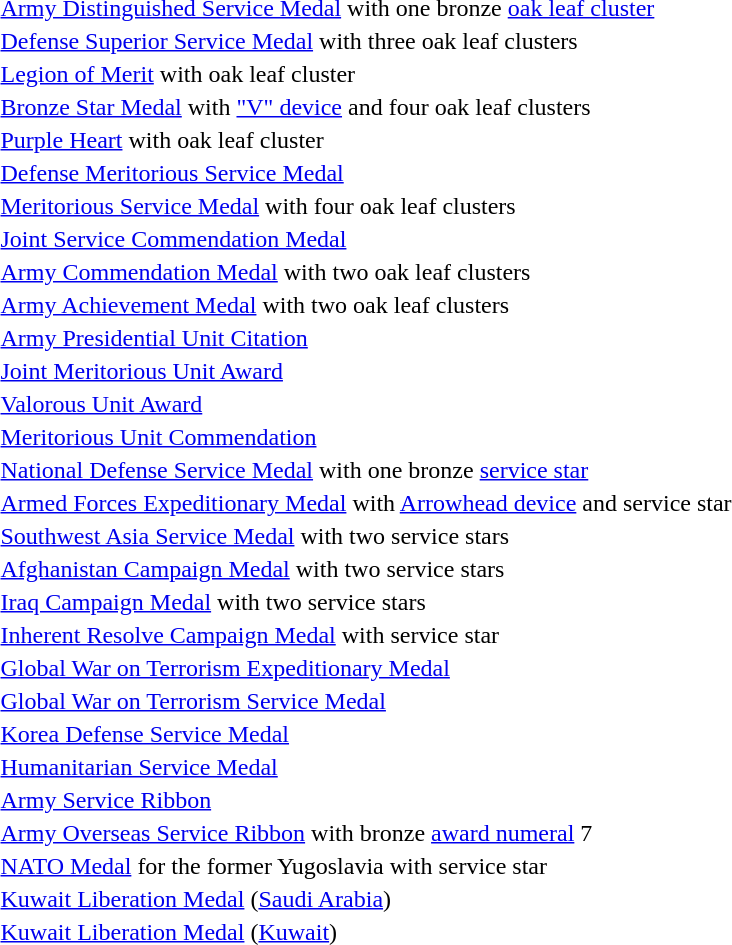<table>
<tr>
<td></td>
<td><a href='#'>Army Distinguished Service Medal</a> with one bronze <a href='#'>oak leaf cluster</a></td>
</tr>
<tr>
<td><span></span><span></span><span></span></td>
<td><a href='#'>Defense Superior Service Medal</a> with three oak leaf clusters</td>
</tr>
<tr>
<td></td>
<td><a href='#'>Legion of Merit</a> with oak leaf cluster</td>
</tr>
<tr>
<td><span></span><span></span><span></span><span></span><span></span></td>
<td><a href='#'>Bronze Star Medal</a> with <a href='#'>"V" device</a> and four oak leaf clusters</td>
</tr>
<tr>
<td></td>
<td><a href='#'>Purple Heart</a> with oak leaf cluster</td>
</tr>
<tr>
<td></td>
<td><a href='#'>Defense Meritorious Service Medal</a></td>
</tr>
<tr>
<td><span></span><span></span><span></span><span></span></td>
<td><a href='#'>Meritorious Service Medal</a> with four oak leaf clusters</td>
</tr>
<tr>
<td></td>
<td><a href='#'>Joint Service Commendation Medal</a></td>
</tr>
<tr>
<td><span></span><span></span></td>
<td><a href='#'>Army Commendation Medal</a> with two oak leaf clusters</td>
</tr>
<tr>
<td><span></span><span></span></td>
<td><a href='#'>Army Achievement Medal</a> with two oak leaf clusters</td>
</tr>
<tr>
<td></td>
<td><a href='#'>Army Presidential Unit Citation</a></td>
</tr>
<tr>
<td></td>
<td><a href='#'>Joint Meritorious Unit Award</a></td>
</tr>
<tr>
<td></td>
<td><a href='#'>Valorous Unit Award</a></td>
</tr>
<tr>
<td></td>
<td><a href='#'>Meritorious Unit Commendation</a></td>
</tr>
<tr>
<td></td>
<td><a href='#'>National Defense Service Medal</a> with one bronze <a href='#'>service star</a></td>
</tr>
<tr>
<td><span></span><span></span></td>
<td><a href='#'>Armed Forces Expeditionary Medal</a> with <a href='#'>Arrowhead device</a> and service star</td>
</tr>
<tr>
<td><span></span><span></span></td>
<td><a href='#'>Southwest Asia Service Medal</a> with two service stars</td>
</tr>
<tr>
<td><span></span><span></span></td>
<td><a href='#'>Afghanistan Campaign Medal</a> with two service stars</td>
</tr>
<tr>
<td><span></span><span></span></td>
<td><a href='#'>Iraq Campaign Medal</a> with two service stars</td>
</tr>
<tr>
<td></td>
<td><a href='#'>Inherent Resolve Campaign Medal</a> with service star</td>
</tr>
<tr>
<td></td>
<td><a href='#'>Global War on Terrorism Expeditionary Medal</a></td>
</tr>
<tr>
<td></td>
<td><a href='#'>Global War on Terrorism Service Medal</a></td>
</tr>
<tr>
<td></td>
<td><a href='#'>Korea Defense Service Medal</a></td>
</tr>
<tr>
<td></td>
<td><a href='#'>Humanitarian Service Medal</a></td>
</tr>
<tr>
<td></td>
<td><a href='#'>Army Service Ribbon</a></td>
</tr>
<tr>
<td><span></span></td>
<td><a href='#'>Army Overseas Service Ribbon</a> with bronze <a href='#'>award numeral</a> 7</td>
</tr>
<tr>
<td></td>
<td><a href='#'>NATO Medal</a> for the former Yugoslavia with service star</td>
</tr>
<tr>
<td></td>
<td><a href='#'>Kuwait Liberation Medal</a> (<a href='#'>Saudi Arabia</a>)</td>
</tr>
<tr>
<td></td>
<td><a href='#'>Kuwait Liberation Medal</a> (<a href='#'>Kuwait</a>)</td>
</tr>
</table>
